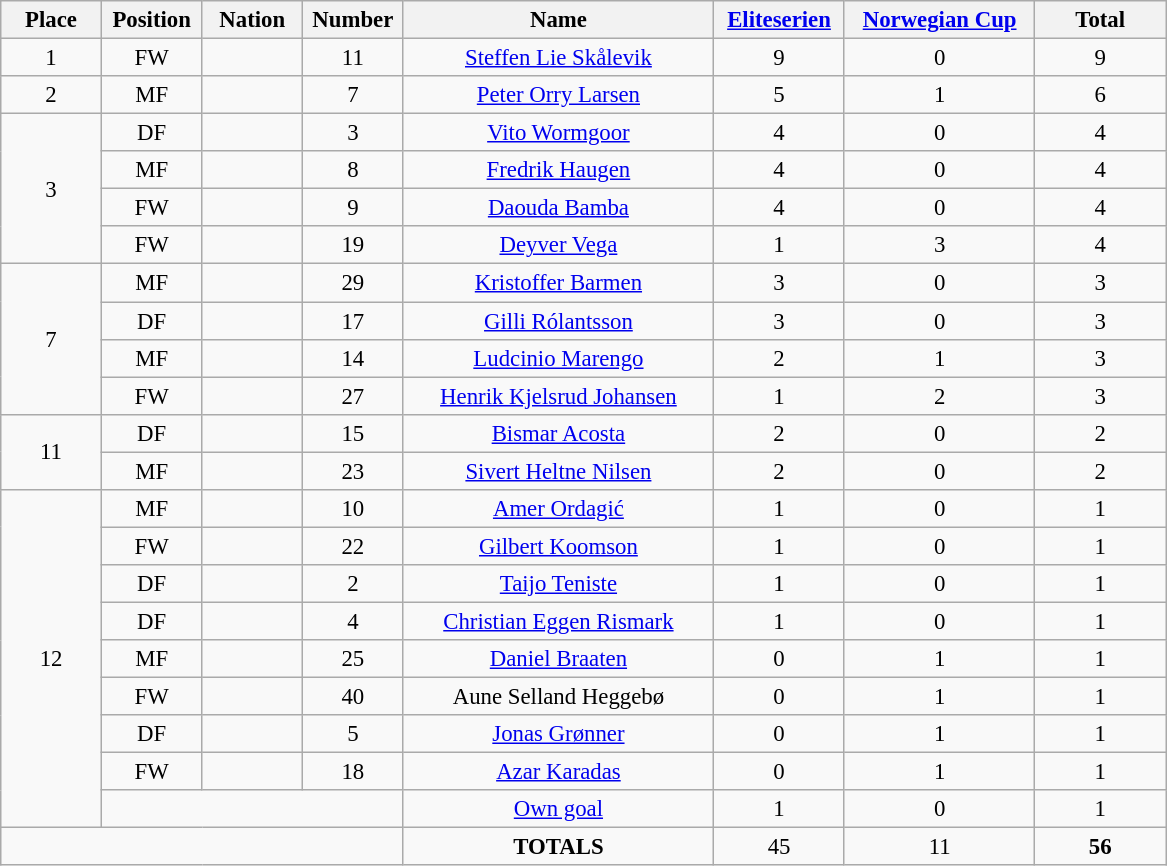<table class="wikitable" style="font-size: 95%; text-align: center;">
<tr>
<th width=60>Place</th>
<th width=60>Position</th>
<th width=60>Nation</th>
<th width=60>Number</th>
<th width=200>Name</th>
<th width=80><a href='#'>Eliteserien</a></th>
<th width=120><a href='#'>Norwegian Cup</a></th>
<th width=80><strong>Total</strong></th>
</tr>
<tr>
<td>1</td>
<td>FW</td>
<td></td>
<td>11</td>
<td><a href='#'>Steffen Lie Skålevik</a></td>
<td>9</td>
<td>0</td>
<td>9</td>
</tr>
<tr>
<td>2</td>
<td>MF</td>
<td></td>
<td>7</td>
<td><a href='#'>Peter Orry Larsen</a></td>
<td>5</td>
<td>1</td>
<td>6</td>
</tr>
<tr>
<td rowspan="4">3</td>
<td>DF</td>
<td></td>
<td>3</td>
<td><a href='#'>Vito Wormgoor</a></td>
<td>4</td>
<td>0</td>
<td>4</td>
</tr>
<tr>
<td>MF</td>
<td></td>
<td>8</td>
<td><a href='#'>Fredrik Haugen</a></td>
<td>4</td>
<td>0</td>
<td>4</td>
</tr>
<tr>
<td>FW</td>
<td></td>
<td>9</td>
<td><a href='#'>Daouda Bamba</a></td>
<td>4</td>
<td>0</td>
<td>4</td>
</tr>
<tr>
<td>FW</td>
<td></td>
<td>19</td>
<td><a href='#'>Deyver Vega</a></td>
<td>1</td>
<td>3</td>
<td>4</td>
</tr>
<tr>
<td rowspan="4">7</td>
<td>MF</td>
<td></td>
<td>29</td>
<td><a href='#'>Kristoffer Barmen</a></td>
<td>3</td>
<td>0</td>
<td>3</td>
</tr>
<tr>
<td>DF</td>
<td></td>
<td>17</td>
<td><a href='#'>Gilli Rólantsson</a></td>
<td>3</td>
<td>0</td>
<td>3</td>
</tr>
<tr>
<td>MF</td>
<td></td>
<td>14</td>
<td><a href='#'>Ludcinio Marengo</a></td>
<td>2</td>
<td>1</td>
<td>3</td>
</tr>
<tr>
<td>FW</td>
<td></td>
<td>27</td>
<td><a href='#'>Henrik Kjelsrud Johansen</a></td>
<td>1</td>
<td>2</td>
<td>3</td>
</tr>
<tr>
<td rowspan="2">11</td>
<td>DF</td>
<td></td>
<td>15</td>
<td><a href='#'>Bismar Acosta</a></td>
<td>2</td>
<td>0</td>
<td>2</td>
</tr>
<tr>
<td>MF</td>
<td></td>
<td>23</td>
<td><a href='#'>Sivert Heltne Nilsen</a></td>
<td>2</td>
<td>0</td>
<td>2</td>
</tr>
<tr>
<td rowspan="9">12</td>
<td>MF</td>
<td></td>
<td>10</td>
<td><a href='#'>Amer Ordagić</a></td>
<td>1</td>
<td>0</td>
<td>1</td>
</tr>
<tr>
<td>FW</td>
<td></td>
<td>22</td>
<td><a href='#'>Gilbert Koomson</a></td>
<td>1</td>
<td>0</td>
<td>1</td>
</tr>
<tr>
<td>DF</td>
<td></td>
<td>2</td>
<td><a href='#'>Taijo Teniste</a></td>
<td>1</td>
<td>0</td>
<td>1</td>
</tr>
<tr>
<td>DF</td>
<td></td>
<td>4</td>
<td><a href='#'>Christian Eggen Rismark</a></td>
<td>1</td>
<td>0</td>
<td>1</td>
</tr>
<tr>
<td>MF</td>
<td></td>
<td>25</td>
<td><a href='#'>Daniel Braaten</a></td>
<td>0</td>
<td>1</td>
<td>1</td>
</tr>
<tr>
<td>FW</td>
<td></td>
<td>40</td>
<td>Aune Selland Heggebø</td>
<td>0</td>
<td>1</td>
<td>1</td>
</tr>
<tr>
<td>DF</td>
<td></td>
<td>5</td>
<td><a href='#'>Jonas Grønner</a></td>
<td>0</td>
<td>1</td>
<td>1</td>
</tr>
<tr>
<td>FW</td>
<td></td>
<td>18</td>
<td><a href='#'>Azar Karadas</a></td>
<td>0</td>
<td>1</td>
<td>1</td>
</tr>
<tr>
<td colspan="3"></td>
<td><a href='#'>Own goal</a></td>
<td>1</td>
<td>0</td>
<td>1</td>
</tr>
<tr>
<td colspan="4"></td>
<td><strong>TOTALS</strong></td>
<td>45</td>
<td>11</td>
<td><strong>56</strong></td>
</tr>
</table>
